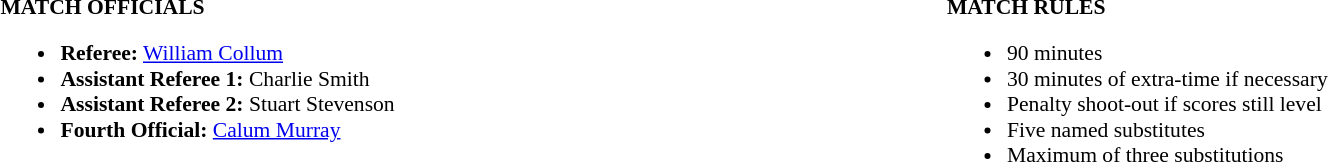<table style="width:100%; font-size:90%;">
<tr>
<td style="width:50%; vertical-align:top;"><br><strong>MATCH OFFICIALS</strong><ul><li><strong>Referee:</strong> <a href='#'>William Collum</a></li><li><strong>Assistant Referee 1:</strong> Charlie Smith</li><li><strong>Assistant Referee 2:</strong> Stuart Stevenson</li><li><strong>Fourth Official:</strong> <a href='#'>Calum Murray</a></li></ul></td>
<td style="width:50%; vertical-align:top;"><br><strong>MATCH RULES</strong><ul><li>90 minutes</li><li>30 minutes of extra-time if necessary</li><li>Penalty shoot-out if scores still level</li><li>Five named substitutes</li><li>Maximum of three substitutions</li></ul></td>
</tr>
</table>
